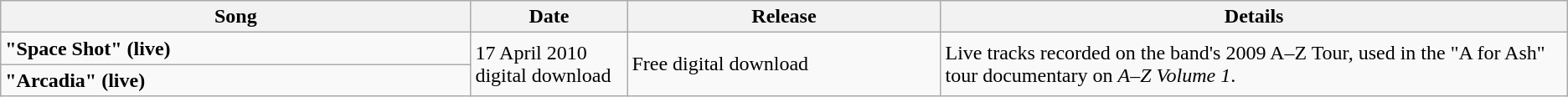<table class="wikitable sortable">
<tr>
<th width=30%>Song</th>
<th width=10%>Date</th>
<th width=20%>Release</th>
<th width=40%>Details</th>
</tr>
<tr>
<td><strong>"Space Shot" (live)</strong></td>
<td rowspan="2">17 April 2010<br>digital download</td>
<td rowspan="2">Free digital download</td>
<td rowspan="2">Live tracks recorded on the band's 2009 A–Z Tour, used in the "A for Ash" tour documentary on <em>A–Z Volume 1</em>.</td>
</tr>
<tr>
<td><strong>"Arcadia" (live)</strong></td>
</tr>
</table>
